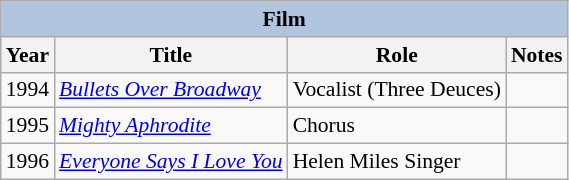<table class="wikitable" style="font-size: 90%;">
<tr>
<th colspan="4" style="background: LightSteelBlue;">Film</th>
</tr>
<tr>
<th>Year</th>
<th>Title</th>
<th>Role</th>
<th>Notes</th>
</tr>
<tr>
<td>1994</td>
<td><em><a href='#'>Bullets Over Broadway</a></em></td>
<td>Vocalist (Three Deuces)</td>
<td></td>
</tr>
<tr>
<td>1995</td>
<td><em><a href='#'>Mighty Aphrodite</a></em></td>
<td>Chorus</td>
<td></td>
</tr>
<tr>
<td>1996</td>
<td><em><a href='#'>Everyone Says I Love You</a></em></td>
<td>Helen Miles Singer</td>
<td></td>
</tr>
</table>
